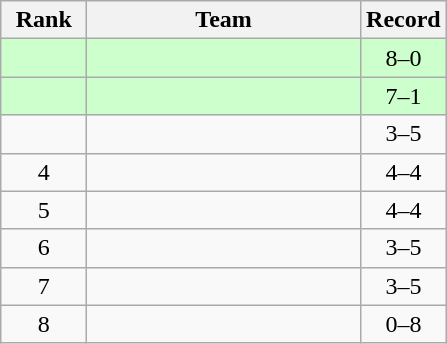<table class="wikitable" style="text-align: center">
<tr>
<th width=50>Rank</th>
<th width=175>Team</th>
<th width=50>Record</th>
</tr>
<tr bgcolor=ccffcc>
<td></td>
<td align=left></td>
<td>8–0</td>
</tr>
<tr bgcolor=ccffcc>
<td></td>
<td align=left></td>
<td>7–1</td>
</tr>
<tr bgcolor=>
<td></td>
<td align=left></td>
<td>3–5</td>
</tr>
<tr bgcolor=>
<td>4</td>
<td align=left></td>
<td>4–4</td>
</tr>
<tr bgcolor=>
<td>5</td>
<td align=left></td>
<td>4–4</td>
</tr>
<tr>
<td>6</td>
<td align=left></td>
<td>3–5</td>
</tr>
<tr>
<td>7</td>
<td align=left></td>
<td>3–5</td>
</tr>
<tr>
<td>8</td>
<td align=left></td>
<td>0–8</td>
</tr>
</table>
